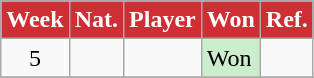<table class="wikitable sortable">
<tr>
<th style="background:#d02e35; color:#fff;">Week</th>
<th style="background:#d02e35; color:#fff;">Nat.</th>
<th style="background:#d02e35; color:#fff;">Player</th>
<th style="background:#d02e35; color:#fff;">Won</th>
<th style="background:#d02e35; color:#fff;">Ref.</th>
</tr>
<tr>
<td align=center>5</td>
<td></td>
<td></td>
<td style="background:#cec;">Won</td>
<td></td>
</tr>
<tr>
</tr>
</table>
